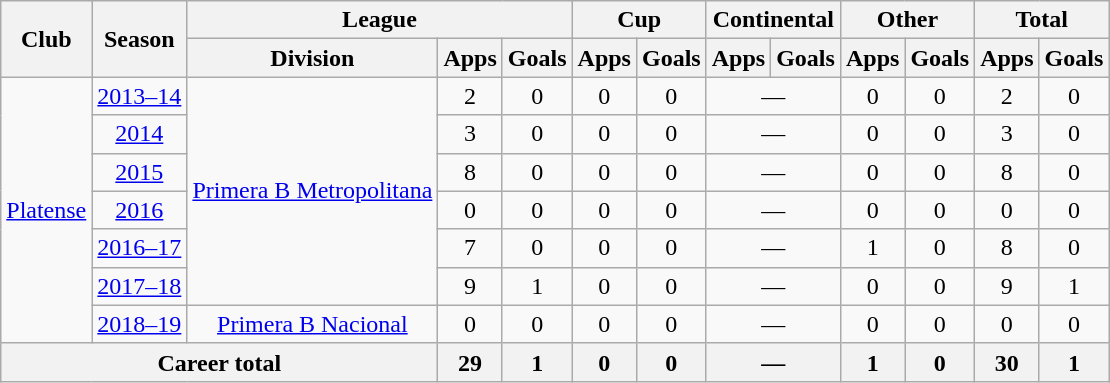<table class="wikitable" style="text-align:center">
<tr>
<th rowspan="2">Club</th>
<th rowspan="2">Season</th>
<th colspan="3">League</th>
<th colspan="2">Cup</th>
<th colspan="2">Continental</th>
<th colspan="2">Other</th>
<th colspan="2">Total</th>
</tr>
<tr>
<th>Division</th>
<th>Apps</th>
<th>Goals</th>
<th>Apps</th>
<th>Goals</th>
<th>Apps</th>
<th>Goals</th>
<th>Apps</th>
<th>Goals</th>
<th>Apps</th>
<th>Goals</th>
</tr>
<tr>
<td rowspan="7"><a href='#'>Platense</a></td>
<td><a href='#'>2013–14</a></td>
<td rowspan="6"><a href='#'>Primera B Metropolitana</a></td>
<td>2</td>
<td>0</td>
<td>0</td>
<td>0</td>
<td colspan="2">—</td>
<td>0</td>
<td>0</td>
<td>2</td>
<td>0</td>
</tr>
<tr>
<td><a href='#'>2014</a></td>
<td>3</td>
<td>0</td>
<td>0</td>
<td>0</td>
<td colspan="2">—</td>
<td>0</td>
<td>0</td>
<td>3</td>
<td>0</td>
</tr>
<tr>
<td><a href='#'>2015</a></td>
<td>8</td>
<td>0</td>
<td>0</td>
<td>0</td>
<td colspan="2">—</td>
<td>0</td>
<td>0</td>
<td>8</td>
<td>0</td>
</tr>
<tr>
<td><a href='#'>2016</a></td>
<td>0</td>
<td>0</td>
<td>0</td>
<td>0</td>
<td colspan="2">—</td>
<td>0</td>
<td>0</td>
<td>0</td>
<td>0</td>
</tr>
<tr>
<td><a href='#'>2016–17</a></td>
<td>7</td>
<td>0</td>
<td>0</td>
<td>0</td>
<td colspan="2">—</td>
<td>1</td>
<td>0</td>
<td>8</td>
<td>0</td>
</tr>
<tr>
<td><a href='#'>2017–18</a></td>
<td>9</td>
<td>1</td>
<td>0</td>
<td>0</td>
<td colspan="2">—</td>
<td>0</td>
<td>0</td>
<td>9</td>
<td>1</td>
</tr>
<tr>
<td><a href='#'>2018–19</a></td>
<td rowspan="1"><a href='#'>Primera B Nacional</a></td>
<td>0</td>
<td>0</td>
<td>0</td>
<td>0</td>
<td colspan="2">—</td>
<td>0</td>
<td>0</td>
<td>0</td>
<td>0</td>
</tr>
<tr>
<th colspan="3">Career total</th>
<th>29</th>
<th>1</th>
<th>0</th>
<th>0</th>
<th colspan="2">—</th>
<th>1</th>
<th>0</th>
<th>30</th>
<th>1</th>
</tr>
</table>
